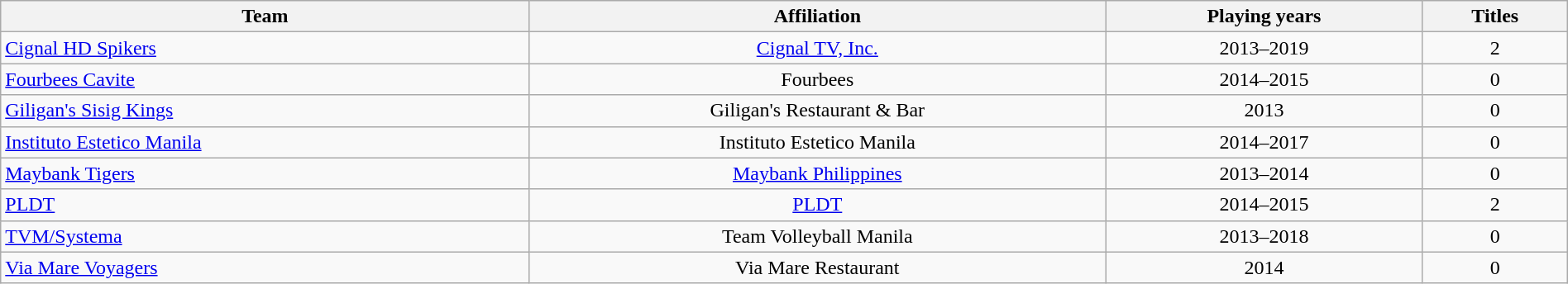<table class="wikitable sortable" style="width:100%; text-align:left">
<tr>
<th width:30%">Team</th>
<th width:30%">Affiliation</th>
<th width:30%">Playing years</th>
<th width:10%">Titles</th>
</tr>
<tr>
<td><a href='#'>Cignal HD Spikers</a></td>
<td align=center><a href='#'>Cignal TV, Inc.</a></td>
<td align=center>2013–2019</td>
<td align=center>2</td>
</tr>
<tr>
<td><a href='#'>Fourbees Cavite</a></td>
<td align=center>Fourbees</td>
<td align=center>2014–2015</td>
<td align=center>0</td>
</tr>
<tr>
<td><a href='#'>Giligan's Sisig Kings</a></td>
<td align=center>Giligan's Restaurant & Bar</td>
<td align=center>2013</td>
<td align=center>0</td>
</tr>
<tr>
<td><a href='#'>Instituto Estetico Manila</a></td>
<td align=center>Instituto Estetico Manila</td>
<td align=center>2014–2017</td>
<td align=center>0</td>
</tr>
<tr>
<td><a href='#'>Maybank Tigers</a></td>
<td align=center><a href='#'>Maybank Philippines</a></td>
<td align=center>2013–2014</td>
<td align=center>0</td>
</tr>
<tr>
<td><a href='#'>PLDT</a></td>
<td align=center><a href='#'>PLDT</a></td>
<td align=center>2014–2015</td>
<td align=center>2</td>
</tr>
<tr>
<td><a href='#'>TVM/Systema</a></td>
<td align=center>Team Volleyball Manila</td>
<td align=center>2013–2018</td>
<td align=center>0</td>
</tr>
<tr>
<td><a href='#'>Via Mare Voyagers</a></td>
<td align=center>Via Mare Restaurant</td>
<td align=center>2014</td>
<td align=center>0</td>
</tr>
</table>
